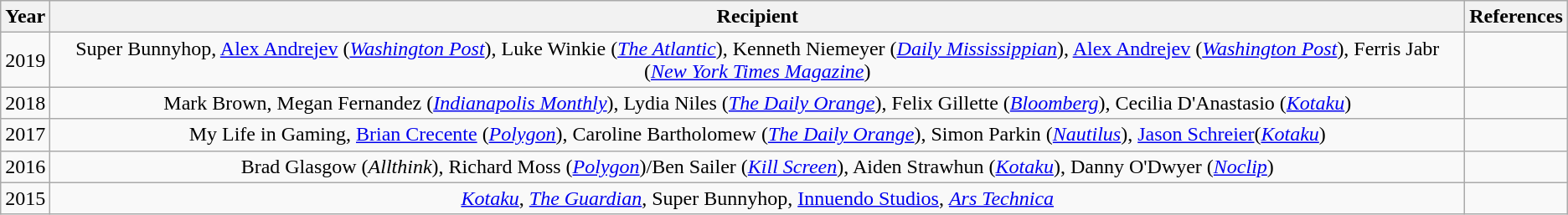<table class="wikitable sortable" style="text-align:center">
<tr>
<th>Year</th>
<th>Recipient</th>
<th>References</th>
</tr>
<tr>
<td>2019</td>
<td>Super Bunnyhop, <a href='#'>Alex Andrejev</a>  (<em><a href='#'>Washington Post</a></em>), Luke Winkie (<em><a href='#'>The Atlantic</a></em>), Kenneth Niemeyer (<em><a href='#'>Daily Mississippian</a></em>), <a href='#'>Alex Andrejev</a> (<em><a href='#'>Washington Post</a></em>), Ferris Jabr (<em><a href='#'>New York Times Magazine</a></em>)</td>
<td></td>
</tr>
<tr>
<td>2018</td>
<td>Mark Brown, Megan Fernandez (<em><a href='#'>Indianapolis Monthly</a></em>), Lydia Niles (<em><a href='#'>The Daily Orange</a></em>), Felix Gillette (<em><a href='#'>Bloomberg</a></em>), Cecilia D'Anastasio (<em><a href='#'>Kotaku</a></em>)</td>
<td></td>
</tr>
<tr>
<td>2017</td>
<td>My Life in Gaming, <a href='#'>Brian Crecente</a> (<em><a href='#'>Polygon</a></em>), Caroline Bartholomew (<em><a href='#'>The Daily Orange</a></em>), Simon Parkin (<em><a href='#'>Nautilus</a></em>), <a href='#'>Jason Schreier</a>(<em><a href='#'>Kotaku</a></em>)</td>
<td></td>
</tr>
<tr>
<td>2016</td>
<td>Brad Glasgow (<em>Allthink</em>), Richard Moss (<em><a href='#'>Polygon</a></em>)/Ben Sailer (<em><a href='#'>Kill Screen</a></em>), Aiden Strawhun (<em><a href='#'>Kotaku</a></em>), Danny O'Dwyer (<em><a href='#'>Noclip</a></em>)</td>
<td></td>
</tr>
<tr>
<td>2015</td>
<td><em><a href='#'>Kotaku</a></em>, <em><a href='#'>The Guardian</a></em>, Super Bunnyhop, <a href='#'>Innuendo Studios</a>, <em><a href='#'>Ars Technica</a></em></td>
<td></td>
</tr>
</table>
